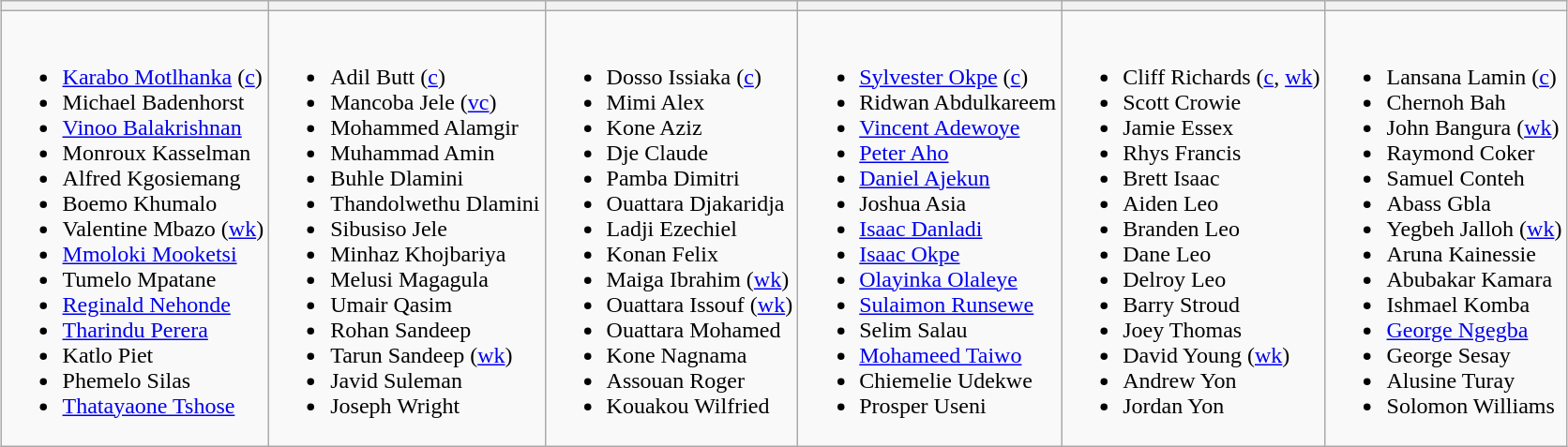<table class="wikitable" style="text-align:left; margin:auto">
<tr>
<th></th>
<th></th>
<th></th>
<th></th>
<th></th>
<th></th>
</tr>
<tr>
<td valign=top><br><ul><li><a href='#'>Karabo Motlhanka</a> (<a href='#'>c</a>)</li><li>Michael Badenhorst</li><li><a href='#'>Vinoo Balakrishnan</a></li><li>Monroux Kasselman</li><li>Alfred Kgosiemang</li><li>Boemo Khumalo</li><li>Valentine Mbazo (<a href='#'>wk</a>)</li><li><a href='#'>Mmoloki Mooketsi</a></li><li>Tumelo Mpatane</li><li><a href='#'>Reginald Nehonde</a></li><li><a href='#'>Tharindu Perera</a></li><li>Katlo Piet</li><li>Phemelo Silas</li><li><a href='#'>Thatayaone Tshose</a></li></ul></td>
<td valign=top><br><ul><li>Adil Butt (<a href='#'>c</a>)</li><li>Mancoba Jele (<a href='#'>vc</a>)</li><li>Mohammed Alamgir</li><li>Muhammad Amin</li><li>Buhle Dlamini</li><li>Thandolwethu Dlamini</li><li>Sibusiso Jele</li><li>Minhaz Khojbariya</li><li>Melusi Magagula</li><li>Umair Qasim</li><li>Rohan Sandeep</li><li>Tarun Sandeep (<a href='#'>wk</a>)</li><li>Javid Suleman</li><li>Joseph Wright</li></ul></td>
<td valign=top><br><ul><li>Dosso Issiaka (<a href='#'>c</a>)</li><li>Mimi Alex</li><li>Kone Aziz</li><li>Dje Claude</li><li>Pamba Dimitri</li><li>Ouattara Djakaridja</li><li>Ladji Ezechiel</li><li>Konan Felix</li><li>Maiga Ibrahim (<a href='#'>wk</a>)</li><li>Ouattara Issouf (<a href='#'>wk</a>)</li><li>Ouattara Mohamed</li><li>Kone Nagnama</li><li>Assouan Roger</li><li>Kouakou Wilfried</li></ul></td>
<td valign=top><br><ul><li><a href='#'>Sylvester Okpe</a> (<a href='#'>c</a>)</li><li>Ridwan Abdulkareem</li><li><a href='#'>Vincent Adewoye</a></li><li><a href='#'>Peter Aho</a></li><li><a href='#'>Daniel Ajekun</a></li><li>Joshua Asia</li><li><a href='#'>Isaac Danladi</a></li><li><a href='#'>Isaac Okpe</a></li><li><a href='#'>Olayinka Olaleye</a></li><li><a href='#'>Sulaimon Runsewe</a></li><li>Selim Salau</li><li><a href='#'>Mohameed Taiwo</a></li><li>Chiemelie Udekwe</li><li>Prosper Useni</li></ul></td>
<td valign=top><br><ul><li>Cliff Richards (<a href='#'>c</a>, <a href='#'>wk</a>)</li><li>Scott Crowie</li><li>Jamie Essex</li><li>Rhys Francis</li><li>Brett Isaac</li><li>Aiden Leo</li><li>Branden Leo</li><li>Dane Leo</li><li>Delroy Leo</li><li>Barry Stroud</li><li>Joey Thomas</li><li>David Young (<a href='#'>wk</a>)</li><li>Andrew Yon</li><li>Jordan Yon</li></ul></td>
<td valign=top><br><ul><li>Lansana Lamin (<a href='#'>c</a>)</li><li>Chernoh Bah</li><li>John Bangura (<a href='#'>wk</a>)</li><li>Raymond Coker</li><li>Samuel Conteh</li><li>Abass Gbla</li><li>Yegbeh Jalloh (<a href='#'>wk</a>)</li><li>Aruna Kainessie</li><li>Abubakar Kamara</li><li>Ishmael Komba</li><li><a href='#'>George Ngegba</a></li><li>George Sesay</li><li>Alusine Turay</li><li>Solomon Williams</li></ul></td>
</tr>
</table>
